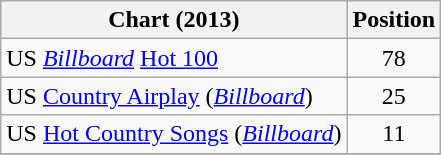<table class="wikitable sortable">
<tr>
<th scope="col">Chart (2013)</th>
<th scope="col">Position</th>
</tr>
<tr>
<td>US <em><a href='#'>Billboard</a></em> <a href='#'>Hot 100</a></td>
<td align="center">78</td>
</tr>
<tr>
<td>US <a href='#'>Country Airplay</a> (<em><a href='#'>Billboard</a></em>)</td>
<td align="center">25</td>
</tr>
<tr>
<td>US <a href='#'>Hot Country Songs</a> (<em><a href='#'>Billboard</a></em>)</td>
<td align="center">11</td>
</tr>
<tr>
</tr>
</table>
